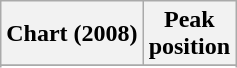<table class="wikitable sortable plainrowheaders" style="text-align:center">
<tr>
<th scope="col">Chart (2008)</th>
<th scope="col">Peak<br>position</th>
</tr>
<tr>
</tr>
<tr>
</tr>
</table>
